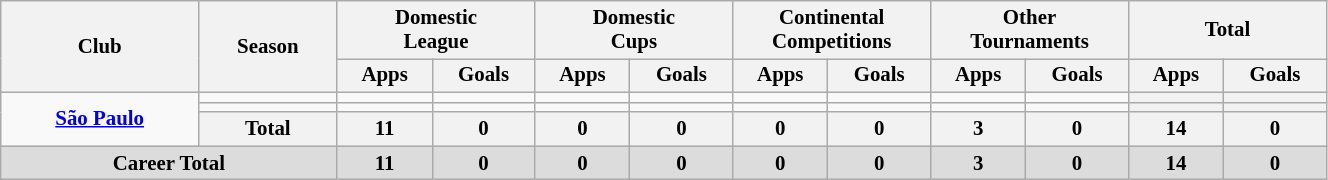<table class="wikitable" style="font-size: 87%; clear:center" width=70%>
<tr>
<th rowspan="2" width=10%>Club</th>
<th rowspan="2" width=7%>Season</th>
<th colspan="2" width=10%>Domestic<br>League</th>
<th colspan="2" width=10%>Domestic<br>Cups</th>
<th colspan="2" width=10%>Continental<br>Competitions</th>
<th colspan="2" width=10%>Other<br>Tournaments</th>
<th colspan="2" width=10%>Total</th>
</tr>
<tr>
<th>Apps</th>
<th>Goals</th>
<th>Apps</th>
<th>Goals</th>
<th>Apps</th>
<th>Goals</th>
<th>Apps</th>
<th>Goals</th>
<th>Apps</th>
<th>Goals</th>
</tr>
<tr>
<td rowspan="3" align=center><strong><a href='#'>São Paulo</a></strong></td>
<td></td>
<td></td>
<td></td>
<td></td>
<td></td>
<td></td>
<td></td>
<td></td>
<td></td>
<th></th>
<th></th>
</tr>
<tr>
<td></td>
<td></td>
<td></td>
<td></td>
<td></td>
<td></td>
<td></td>
<td></td>
<td></td>
<th></th>
<th></th>
</tr>
<tr>
<th>Total</th>
<th>11</th>
<th>0</th>
<th>0</th>
<th>0</th>
<th>0</th>
<th>0</th>
<th>3</th>
<th>0</th>
<th>14</th>
<th>0</th>
</tr>
<tr>
<th colspan=2 ! align=center style="background: #DCDCDC">Career Total</th>
<th align=center style="background: #DCDCDC">11</th>
<th align=center style="background: #DCDCDC">0</th>
<th align=center style="background: #DCDCDC">0</th>
<th align=center style="background: #DCDCDC">0</th>
<th align=center style="background: #DCDCDC">0</th>
<th align=center style="background: #DCDCDC">0</th>
<th align=center style="background: #DCDCDC">3</th>
<th align=center style="background: #DCDCDC">0</th>
<th align=center style="background: #DCDCDC">14</th>
<th align=center style="background: #DCDCDC">0</th>
</tr>
</table>
